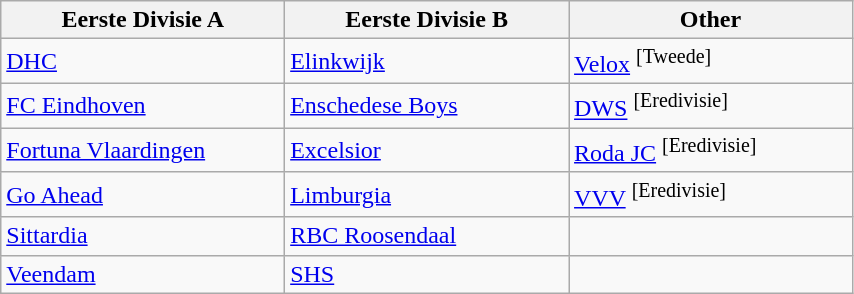<table class="wikitable" width=45%>
<tr>
<th Width=33%>Eerste Divisie A</th>
<th Width=33%>Eerste Divisie B</th>
<th width=33%>Other</th>
</tr>
<tr>
<td><a href='#'>DHC</a></td>
<td><a href='#'>Elinkwijk</a></td>
<td><a href='#'>Velox</a> <sup>[Tweede]</sup></td>
</tr>
<tr>
<td><a href='#'>FC Eindhoven</a></td>
<td><a href='#'>Enschedese Boys</a></td>
<td><a href='#'>DWS</a> <sup>[Eredivisie]</sup></td>
</tr>
<tr>
<td><a href='#'>Fortuna Vlaardingen</a></td>
<td><a href='#'>Excelsior</a></td>
<td><a href='#'>Roda JC</a> <sup>[Eredivisie]</sup></td>
</tr>
<tr>
<td><a href='#'>Go Ahead</a></td>
<td><a href='#'>Limburgia</a></td>
<td><a href='#'>VVV</a> <sup>[Eredivisie]</sup></td>
</tr>
<tr>
<td><a href='#'>Sittardia</a></td>
<td><a href='#'>RBC Roosendaal</a></td>
<td></td>
</tr>
<tr>
<td><a href='#'>Veendam</a></td>
<td><a href='#'>SHS</a></td>
<td></td>
</tr>
</table>
